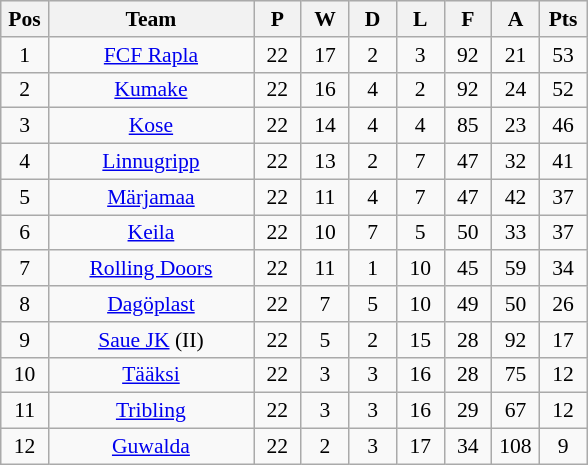<table class="wikitable" style="font-size:90%; text-align:center;">
<tr bgcolor="#efefef">
<th width="25">Pos</th>
<th width="130">Team</th>
<th width="25">P</th>
<th width="25">W</th>
<th width="25">D</th>
<th width="25">L</th>
<th width="25">F</th>
<th width="25">A</th>
<th width="25">Pts</th>
</tr>
<tr>
<td>1</td>
<td><a href='#'>FCF Rapla</a></td>
<td>22</td>
<td>17</td>
<td>2</td>
<td>3</td>
<td>92</td>
<td>21</td>
<td>53</td>
</tr>
<tr>
<td>2</td>
<td><a href='#'>Kumake</a></td>
<td>22</td>
<td>16</td>
<td>4</td>
<td>2</td>
<td>92</td>
<td>24</td>
<td>52</td>
</tr>
<tr>
<td>3</td>
<td><a href='#'>Kose</a></td>
<td>22</td>
<td>14</td>
<td>4</td>
<td>4</td>
<td>85</td>
<td>23</td>
<td>46</td>
</tr>
<tr>
<td>4</td>
<td><a href='#'>Linnugripp</a></td>
<td>22</td>
<td>13</td>
<td>2</td>
<td>7</td>
<td>47</td>
<td>32</td>
<td>41</td>
</tr>
<tr>
<td>5</td>
<td><a href='#'>Märjamaa</a></td>
<td>22</td>
<td>11</td>
<td>4</td>
<td>7</td>
<td>47</td>
<td>42</td>
<td>37</td>
</tr>
<tr>
<td>6</td>
<td><a href='#'>Keila</a></td>
<td>22</td>
<td>10</td>
<td>7</td>
<td>5</td>
<td>50</td>
<td>33</td>
<td>37</td>
</tr>
<tr>
<td>7</td>
<td><a href='#'>Rolling Doors</a></td>
<td>22</td>
<td>11</td>
<td>1</td>
<td>10</td>
<td>45</td>
<td>59</td>
<td>34</td>
</tr>
<tr>
<td>8</td>
<td><a href='#'>Dagöplast</a></td>
<td>22</td>
<td>7</td>
<td>5</td>
<td>10</td>
<td>49</td>
<td>50</td>
<td>26</td>
</tr>
<tr>
<td>9</td>
<td><a href='#'>Saue JK</a> (II)</td>
<td>22</td>
<td>5</td>
<td>2</td>
<td>15</td>
<td>28</td>
<td>92</td>
<td>17</td>
</tr>
<tr>
<td>10</td>
<td><a href='#'>Tääksi</a></td>
<td>22</td>
<td>3</td>
<td>3</td>
<td>16</td>
<td>28</td>
<td>75</td>
<td>12</td>
</tr>
<tr>
<td>11</td>
<td><a href='#'>Tribling</a></td>
<td>22</td>
<td>3</td>
<td>3</td>
<td>16</td>
<td>29</td>
<td>67</td>
<td>12</td>
</tr>
<tr>
<td>12</td>
<td><a href='#'>Guwalda</a></td>
<td>22</td>
<td>2</td>
<td>3</td>
<td>17</td>
<td>34</td>
<td>108</td>
<td>9</td>
</tr>
</table>
